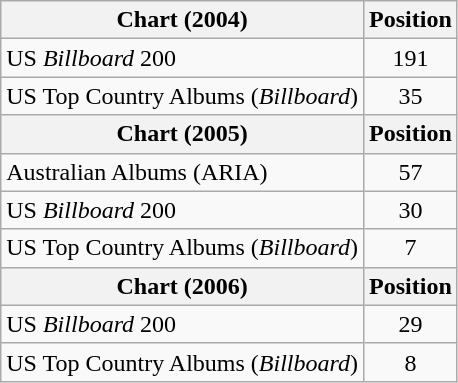<table class="wikitable">
<tr>
<th>Chart (2004)</th>
<th>Position</th>
</tr>
<tr>
<td>US <em>Billboard</em> 200</td>
<td align="center">191</td>
</tr>
<tr>
<td>US Top Country Albums (<em>Billboard</em>)</td>
<td align="center">35</td>
</tr>
<tr>
<th>Chart (2005)</th>
<th>Position</th>
</tr>
<tr>
<td>Australian Albums (ARIA)</td>
<td align="center">57</td>
</tr>
<tr>
<td>US <em>Billboard</em> 200</td>
<td align="center">30</td>
</tr>
<tr>
<td>US Top Country Albums (<em>Billboard</em>)</td>
<td align="center">7</td>
</tr>
<tr>
<th>Chart (2006)</th>
<th>Position</th>
</tr>
<tr>
<td>US <em>Billboard</em> 200</td>
<td align="center">29</td>
</tr>
<tr>
<td>US Top Country Albums (<em>Billboard</em>)</td>
<td align="center">8</td>
</tr>
</table>
